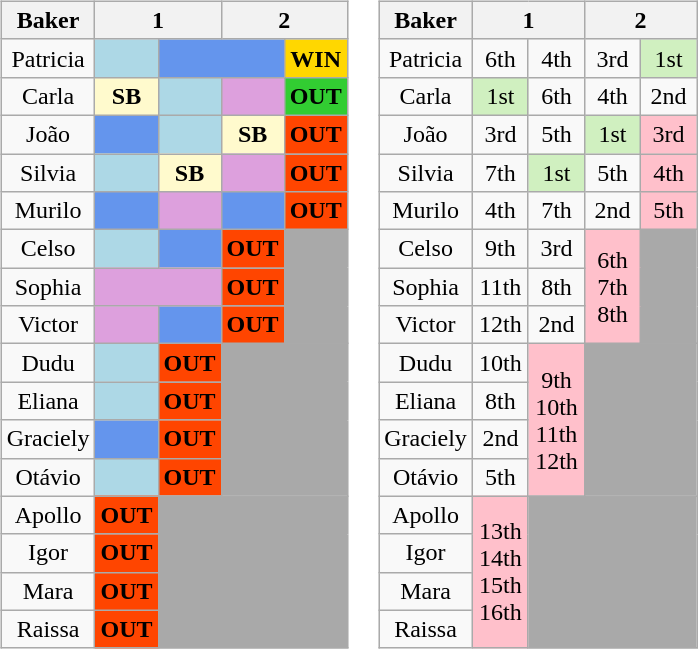<table>
<tr valign="top">
<td><br><table class="wikitable" style="text-align:center;">
<tr>
<th>Baker</th>
<th colspan=2>1</th>
<th colspan=2>2</th>
</tr>
<tr>
<td>Patricia</td>
<td bgcolor=ADD8E6></td>
<td bgcolor=6495ED colspan=2></td>
<td bgcolor=FFD700><strong>WIN</strong></td>
</tr>
<tr>
<td>Carla</td>
<td bgcolor=FFFACD width=30><strong>SB</strong></td>
<td bgcolor=ADD8E6 width=30></td>
<td bgcolor=DDA0DD width=30></td>
<td bgcolor=32CD32 width=30><strong>OUT</strong></td>
</tr>
<tr>
<td>João</td>
<td bgcolor=6495ED></td>
<td bgcolor=ADD8E6></td>
<td bgcolor=FFFACD><strong>SB</strong></td>
<td bgcolor=FF4500><strong>OUT</strong></td>
</tr>
<tr>
<td>Silvia</td>
<td bgcolor=ADD8E6></td>
<td bgcolor=FFFACD><strong>SB</strong></td>
<td bgcolor=DDA0DD></td>
<td bgcolor=FF4500><strong>OUT</strong></td>
</tr>
<tr>
<td>Murilo</td>
<td bgcolor=6495ED></td>
<td bgcolor=DDA0DD></td>
<td bgcolor=6495ED></td>
<td bgcolor=FF4500><strong>OUT</strong></td>
</tr>
<tr>
<td>Celso</td>
<td bgcolor=ADD8E6></td>
<td bgcolor=6495ED></td>
<td bgcolor=FF4500><strong>OUT</strong></td>
<td bgcolor=A9A9A9 rowspan=3></td>
</tr>
<tr>
<td>Sophia</td>
<td bgcolor=DDA0DD colspan=2></td>
<td bgcolor=FF4500><strong>OUT</strong></td>
</tr>
<tr>
<td>Victor</td>
<td bgcolor=DDA0DD></td>
<td bgcolor=6495ED></td>
<td bgcolor=FF4500><strong>OUT</strong></td>
</tr>
<tr>
<td>Dudu</td>
<td bgcolor=ADD8E6></td>
<td bgcolor=FF4500><strong>OUT</strong></td>
<td bgcolor=A9A9A9 rowspan=4 colspan=2></td>
</tr>
<tr>
<td>Eliana</td>
<td bgcolor=ADD8E6></td>
<td bgcolor=FF4500><strong>OUT</strong></td>
</tr>
<tr>
<td>Graciely</td>
<td bgcolor=6495ED></td>
<td bgcolor=FF4500><strong>OUT</strong></td>
</tr>
<tr>
<td>Otávio</td>
<td bgcolor=ADD8E6></td>
<td bgcolor=FF4500><strong>OUT</strong></td>
</tr>
<tr>
<td>Apollo</td>
<td bgcolor=FF4500><strong>OUT</strong></td>
<td bgcolor=A9A9A9 rowspan=4 colspan=3></td>
</tr>
<tr>
<td>Igor</td>
<td bgcolor=FF4500><strong>OUT</strong></td>
</tr>
<tr>
<td>Mara</td>
<td bgcolor=FF4500><strong>OUT</strong></td>
</tr>
<tr>
<td>Raissa</td>
<td bgcolor=FF4500><strong>OUT</strong></td>
</tr>
</table>
</td>
<td><br><table class="wikitable" style="text-align:center;">
<tr>
<th>Baker</th>
<th colspan=2>1</th>
<th colspan=2>2</th>
</tr>
<tr>
<td>Patricia</td>
<td width=30>6th</td>
<td width=30>4th</td>
<td width=30>3rd</td>
<td width=30 bgcolor=D0F0C0>1st</td>
</tr>
<tr>
<td>Carla</td>
<td bgcolor=D0F0C0>1st</td>
<td>6th</td>
<td>4th</td>
<td>2nd</td>
</tr>
<tr>
<td>João</td>
<td>3rd</td>
<td>5th</td>
<td bgcolor=D0F0C0>1st</td>
<td bgcolor=FFC0CB>3rd</td>
</tr>
<tr>
<td>Silvia</td>
<td>7th</td>
<td bgcolor=D0F0C0>1st</td>
<td>5th</td>
<td bgcolor=FFC0CB>4th</td>
</tr>
<tr>
<td>Murilo</td>
<td>4th</td>
<td>7th</td>
<td>2nd</td>
<td bgcolor=FFC0CB>5th</td>
</tr>
<tr>
<td>Celso</td>
<td>9th</td>
<td>3rd</td>
<td bgcolor=FFC0CB rowspan=3>6th<br>7th<br>8th</td>
<td bgcolor=A9A9A9 rowspan=3></td>
</tr>
<tr>
<td>Sophia</td>
<td>11th</td>
<td>8th</td>
</tr>
<tr>
<td>Victor</td>
<td>12th</td>
<td>2nd</td>
</tr>
<tr>
<td>Dudu</td>
<td>10th</td>
<td bgcolor=FFC0CB rowspan=4>9th<br>10th<br>11th<br>12th</td>
<td bgcolor=A9A9A9 rowspan=4 colspan=2></td>
</tr>
<tr>
<td>Eliana</td>
<td>8th</td>
</tr>
<tr>
<td>Graciely</td>
<td>2nd</td>
</tr>
<tr>
<td>Otávio</td>
<td>5th</td>
</tr>
<tr>
<td>Apollo</td>
<td bgcolor=FFC0CB rowspan=4>13th<br>14th<br>15th<br>16th</td>
<td bgcolor=A9A9A9 rowspan=4 colspan=3></td>
</tr>
<tr>
<td>Igor</td>
</tr>
<tr>
<td>Mara</td>
</tr>
<tr>
<td>Raissa</td>
</tr>
</table>
</td>
</tr>
</table>
